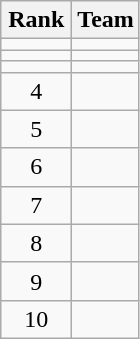<table class="wikitable" style="text-align:center;">
<tr>
<th width=40>Rank</th>
<th>Team</th>
</tr>
<tr>
<td></td>
<td style="text-align:left;"></td>
</tr>
<tr>
<td></td>
<td style="text-align:left;"></td>
</tr>
<tr>
<td></td>
<td style="text-align:left;"></td>
</tr>
<tr>
<td>4</td>
<td style="text-align:left;"></td>
</tr>
<tr>
<td>5</td>
<td style="text-align:left;"></td>
</tr>
<tr>
<td>6</td>
<td style="text-align:left;"></td>
</tr>
<tr>
<td>7</td>
<td style="text-align:left;"></td>
</tr>
<tr>
<td>8</td>
<td style="text-align:left;"></td>
</tr>
<tr>
<td>9</td>
<td style="text-align:left;"></td>
</tr>
<tr>
<td>10</td>
<td style="text-align:left;"></td>
</tr>
</table>
